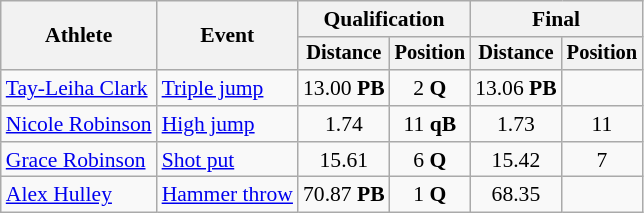<table class=wikitable style="font-size:90%">
<tr>
<th rowspan=2>Athlete</th>
<th rowspan=2>Event</th>
<th colspan=2>Qualification</th>
<th colspan=2>Final</th>
</tr>
<tr style="font-size:95%">
<th>Distance</th>
<th>Position</th>
<th>Distance</th>
<th>Position</th>
</tr>
<tr align=center>
<td align=left><a href='#'>Tay-Leiha Clark</a></td>
<td align=left><a href='#'>Triple jump</a></td>
<td>13.00 <strong>PB</strong></td>
<td>2 <strong>Q</strong></td>
<td>13.06 <strong>PB</strong></td>
<td></td>
</tr>
<tr align=center>
<td align=left><a href='#'>Nicole Robinson</a></td>
<td align=left><a href='#'>High jump</a></td>
<td>1.74</td>
<td>11 <strong>qB</strong></td>
<td>1.73</td>
<td>11</td>
</tr>
<tr align=center>
<td align=left><a href='#'>Grace Robinson</a></td>
<td align=left><a href='#'>Shot put</a></td>
<td>15.61</td>
<td>6 <strong>Q</strong></td>
<td>15.42</td>
<td>7</td>
</tr>
<tr align=center>
<td align=left><a href='#'>Alex Hulley</a></td>
<td align=left><a href='#'>Hammer throw</a></td>
<td>70.87 <strong>PB</strong></td>
<td>1 <strong>Q</strong></td>
<td>68.35</td>
<td></td>
</tr>
</table>
